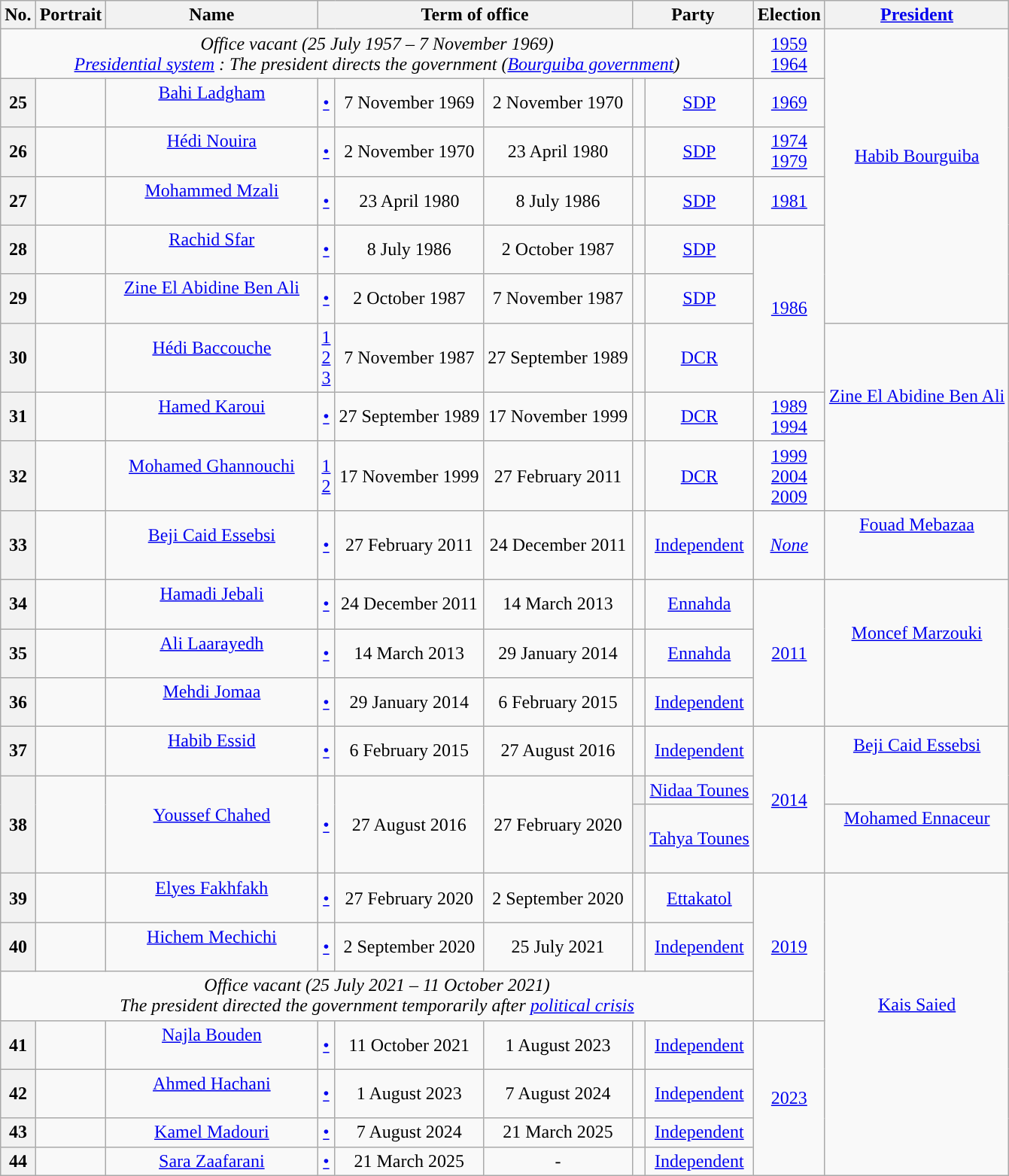<table class="wikitable" style="text-align:center">
<tr>
<th>No.</th>
<th>Portrait</th>
<th width=180>Name<br></th>
<th colspan=3>Term of office</th>
<th colspan=2>Party</th>
<th>Election</th>
<th><a href='#'>President</a></th>
</tr>
<tr>
<td colspan="8"><em>Office vacant (25 July 1957 – 7 November 1969)</em><br><em><a href='#'>Presidential system</a> : The president directs the government (<a href='#'>Bourguiba government</a>)</em></td>
<td><a href='#'>1959</a> <br> <a href='#'>1964</a></td>
<td rowspan="6"><a href='#'>Habib Bourguiba</a><br><br><br></td>
</tr>
<tr>
<th>25</th>
<td></td>
<td><a href='#'>Bahi Ladgham</a><br><br></td>
<td><a href='#'>•</a></td>
<td>7 November 1969</td>
<td>2 November 1970</td>
<td style="background:"> </td>
<td><a href='#'>SDP</a></td>
<td><a href='#'>1969</a></td>
</tr>
<tr>
<th>26</th>
<td></td>
<td><a href='#'>Hédi Nouira</a><br><br></td>
<td><a href='#'>•</a></td>
<td>2 November 1970</td>
<td>23 April 1980</td>
<td style="background:"> </td>
<td><a href='#'>SDP</a></td>
<td><a href='#'>1974</a> <br> <a href='#'>1979</a></td>
</tr>
<tr>
<th>27</th>
<td></td>
<td><a href='#'>Mohammed Mzali</a><br><br></td>
<td><a href='#'>•</a></td>
<td>23 April 1980</td>
<td>8 July 1986</td>
<td style="background:"> </td>
<td><a href='#'>SDP</a></td>
<td><a href='#'>1981</a></td>
</tr>
<tr>
<th>28</th>
<td></td>
<td><a href='#'>Rachid Sfar</a><br><br></td>
<td><a href='#'>•</a></td>
<td>8 July 1986</td>
<td>2 October 1987</td>
<td style="background:"> </td>
<td><a href='#'>SDP</a></td>
<td rowspan="3"><a href='#'>1986</a></td>
</tr>
<tr>
<th>29</th>
<td></td>
<td><a href='#'>Zine El Abidine Ben Ali</a><br><br></td>
<td><a href='#'>•</a></td>
<td>2 October 1987</td>
<td>7 November 1987</td>
<td style="background:"> </td>
<td><a href='#'>SDP</a></td>
</tr>
<tr>
<th>30</th>
<td></td>
<td><a href='#'>Hédi Baccouche</a><br><br></td>
<td><a href='#'>1</a> <br> <a href='#'>2</a> <br> <a href='#'>3</a></td>
<td>7 November 1987</td>
<td>27 September 1989</td>
<td style="background:"> </td>
<td><a href='#'>DCR</a></td>
<td rowspan="3"><a href='#'>Zine El Abidine Ben Ali</a><br><br><br></td>
</tr>
<tr>
<th>31</th>
<td></td>
<td><a href='#'>Hamed Karoui</a><br><br></td>
<td><a href='#'>•</a></td>
<td>27 September 1989</td>
<td>17 November 1999</td>
<td style="background:"> </td>
<td><a href='#'>DCR</a></td>
<td><a href='#'>1989</a> <br> <a href='#'>1994</a></td>
</tr>
<tr>
<th>32</th>
<td></td>
<td><a href='#'>Mohamed Ghannouchi</a><br><br></td>
<td><a href='#'>1</a> <br> <a href='#'>2</a></td>
<td>17 November 1999</td>
<td>27 February 2011</td>
<td style="background:"> </td>
<td><a href='#'>DCR</a></td>
<td><a href='#'>1999</a> <br> <a href='#'>2004</a> <br> <a href='#'>2009</a></td>
</tr>
<tr>
<th>33</th>
<td></td>
<td><a href='#'>Beji Caid Essebsi</a><br><br></td>
<td><a href='#'>•</a></td>
<td>27 February 2011</td>
<td>24 December 2011</td>
<td style="background:"> </td>
<td><a href='#'>Independent</a></td>
<td><em><a href='#'>None</a></em></td>
<td><a href='#'>Fouad Mebazaa</a><br><br><br></td>
</tr>
<tr>
<th>34</th>
<td></td>
<td><a href='#'>Hamadi Jebali</a><br><br></td>
<td><a href='#'>•</a></td>
<td>24 December 2011</td>
<td>14 March 2013</td>
<td style="background:"> </td>
<td><a href='#'>Ennahda</a></td>
<td rowspan="3"><a href='#'>2011</a></td>
<td rowspan="3"><a href='#'>Moncef Marzouki</a><br><br><br></td>
</tr>
<tr>
<th>35</th>
<td></td>
<td><a href='#'>Ali Laarayedh</a><br><br></td>
<td><a href='#'>•</a></td>
<td>14 March 2013</td>
<td>29 January 2014</td>
<td style="background:"> </td>
<td><a href='#'>Ennahda</a></td>
</tr>
<tr>
<th>36</th>
<td></td>
<td><a href='#'>Mehdi Jomaa</a><br><br></td>
<td><a href='#'>•</a></td>
<td>29 January 2014</td>
<td>6 February 2015</td>
<td style="background:"> </td>
<td><a href='#'>Independent</a></td>
</tr>
<tr>
<th>37</th>
<td></td>
<td><a href='#'>Habib Essid</a><br><br></td>
<td><a href='#'>•</a></td>
<td>6 February 2015</td>
<td>27 August 2016</td>
<td style="background:"> </td>
<td><a href='#'>Independent</a></td>
<td rowspan="3"><a href='#'>2014</a></td>
<td rowspan="2"><a href='#'>Beji Caid Essebsi</a><br><br><br></td>
</tr>
<tr>
<th rowspan=2>38</th>
<td rowspan=2></td>
<td rowspan=2><a href='#'>Youssef Chahed</a><br><br></td>
<td rowspan=2><a href='#'>•</a></td>
<td rowspan=2>27 August 2016</td>
<td rowspan=2>27 February 2020</td>
<th style="background:"> </th>
<td><a href='#'>Nidaa Tounes</a></td>
</tr>
<tr>
<th style="background:"> </th>
<td><a href='#'>Tahya Tounes</a></td>
<td><a href='#'>Mohamed Ennaceur</a><br><br><br></td>
</tr>
<tr>
<th>39</th>
<td></td>
<td><a href='#'>Elyes Fakhfakh</a><br><br></td>
<td><a href='#'>•</a></td>
<td>27 February 2020</td>
<td>2 September 2020</td>
<td style="background:"> </td>
<td><a href='#'>Ettakatol</a></td>
<td rowspan="3"><a href='#'>2019</a></td>
<td rowspan="7"><a href='#'>Kais Saied</a><br><br><br></td>
</tr>
<tr>
<th>40</th>
<td></td>
<td><a href='#'>Hichem Mechichi</a><br><br></td>
<td><a href='#'>•</a></td>
<td>2 September 2020</td>
<td>25 July 2021</td>
<td style="background:"> </td>
<td><a href='#'>Independent</a></td>
</tr>
<tr>
<td colspan="8"><em>Office vacant (25 July 2021 – 11 October 2021)</em><br><em>The president directed the government temporarily after <a href='#'>political crisis</a></em></td>
</tr>
<tr>
<th>41</th>
<td></td>
<td><a href='#'>Najla Bouden</a><br><br></td>
<td><a href='#'>•</a></td>
<td>11 October 2021</td>
<td>1 August 2023</td>
<td style="background:"> </td>
<td><a href='#'>Independent</a></td>
<td rowspan="4"><a href='#'>2023</a></td>
</tr>
<tr>
<th>42</th>
<td></td>
<td><a href='#'>Ahmed Hachani</a><br><br></td>
<td><a href='#'>•</a></td>
<td>1 August 2023</td>
<td>7 August 2024</td>
<td style="background:"> </td>
<td><a href='#'>Independent</a></td>
</tr>
<tr>
<th>43</th>
<td></td>
<td><a href='#'>Kamel Madouri</a><br></td>
<td><a href='#'>•</a></td>
<td>7 August 2024</td>
<td>21 March 2025</td>
<td style="background:"> </td>
<td><a href='#'>Independent</a></td>
</tr>
<tr>
<th>44</th>
<td></td>
<td><a href='#'>Sara Zaafarani</a><br></td>
<td><a href='#'>•</a></td>
<td>21 March 2025</td>
<td>-</td>
<td style="background:"> </td>
<td><a href='#'>Independent</a></td>
</tr>
</table>
